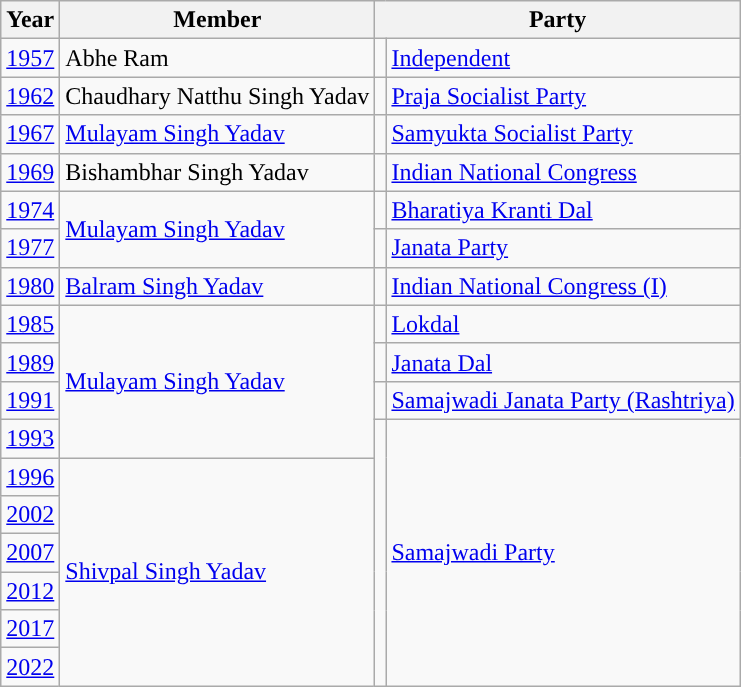<table class="wikitable">
<tr>
<th>Year</th>
<th>Member</th>
<th colspan="2">Party</th>
</tr>
<tr>
<td><a href='#'>1957</a></td>
<td>Abhe Ram</td>
<td style="background-color: "></td>
<td><a href='#'>Independent</a></td>
</tr>
<tr>
<td><a href='#'>1962</a></td>
<td>Chaudhary Natthu Singh Yadav</td>
<td style="background-color: "></td>
<td><a href='#'>Praja Socialist Party</a></td>
</tr>
<tr>
<td><a href='#'>1967</a></td>
<td><a href='#'>Mulayam Singh Yadav</a></td>
<td style="background-color: "></td>
<td><a href='#'>Samyukta Socialist Party</a></td>
</tr>
<tr>
<td><a href='#'>1969</a></td>
<td>Bishambhar Singh Yadav</td>
<td style="background-color: "></td>
<td><a href='#'>Indian National Congress</a></td>
</tr>
<tr>
<td><a href='#'>1974</a></td>
<td rowspan="2"><a href='#'>Mulayam Singh Yadav</a></td>
<td style="background-color: "></td>
<td><a href='#'>Bharatiya Kranti Dal</a></td>
</tr>
<tr>
<td><a href='#'>1977</a></td>
<td style="background-color: "></td>
<td><a href='#'>Janata Party</a></td>
</tr>
<tr>
<td><a href='#'>1980</a></td>
<td><a href='#'>Balram Singh Yadav</a></td>
<td style="background-color: "></td>
<td><a href='#'>Indian National Congress (I)</a></td>
</tr>
<tr>
<td><a href='#'>1985</a></td>
<td rowspan="4"><a href='#'>Mulayam Singh Yadav</a></td>
<td style="background-color: "></td>
<td><a href='#'>Lokdal</a></td>
</tr>
<tr>
<td><a href='#'>1989</a></td>
<td style="background-color: "></td>
<td><a href='#'>Janata Dal</a></td>
</tr>
<tr>
<td><a href='#'>1991</a></td>
<td style="background-color: "></td>
<td><a href='#'>Samajwadi Janata Party (Rashtriya)</a></td>
</tr>
<tr>
<td><a href='#'>1993</a></td>
<td rowspan="7" style="background-color: "></td>
<td rowspan="7"><a href='#'>Samajwadi Party</a></td>
</tr>
<tr>
<td><a href='#'>1996</a></td>
<td rowspan="6"><a href='#'>Shivpal Singh Yadav</a></td>
</tr>
<tr>
<td><a href='#'>2002</a></td>
</tr>
<tr>
<td><a href='#'>2007</a></td>
</tr>
<tr>
<td><a href='#'>2012</a></td>
</tr>
<tr>
<td><a href='#'>2017</a></td>
</tr>
<tr>
<td><a href='#'>2022</a></td>
</tr>
</table>
